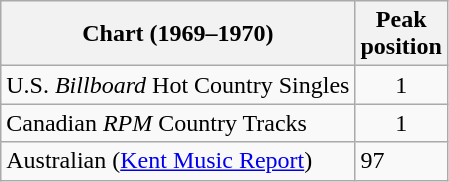<table class="wikitable sortable">
<tr>
<th>Chart (1969–1970)</th>
<th>Peak<br>position</th>
</tr>
<tr>
<td>U.S. <em>Billboard</em> Hot Country Singles</td>
<td align="center">1</td>
</tr>
<tr>
<td>Canadian <em>RPM</em> Country Tracks</td>
<td align="center">1</td>
</tr>
<tr>
<td>Australian (<a href='#'>Kent Music Report</a>)</td>
<td>97</td>
</tr>
</table>
